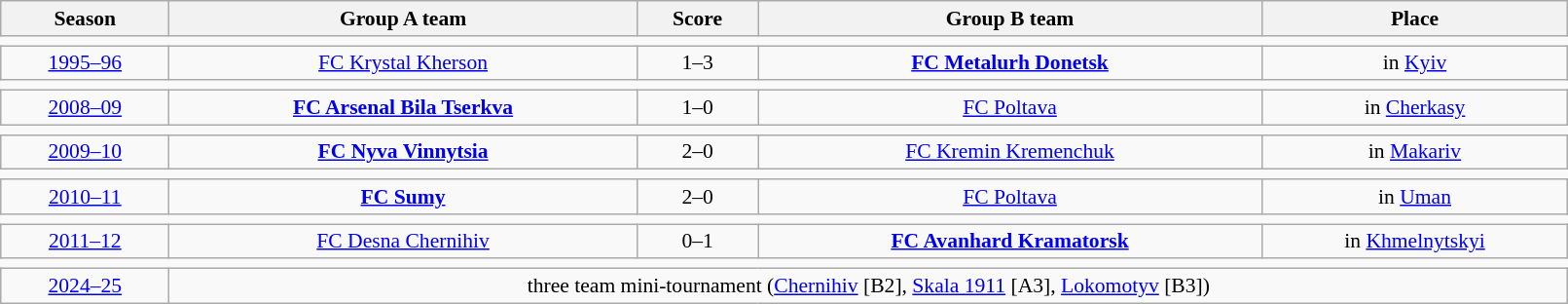<table class="wikitable" width=85% align=center style="border:2px black; font-size:90%;">
<tr>
<th>Season</th>
<th>Group A team</th>
<th>Score</th>
<th>Group B team</th>
<th>Place</th>
</tr>
<tr>
<td colspan=5 style="border:1px black;"></td>
</tr>
<tr>
<td align=center><a href='#'>1995–96</a></td>
<td align=center><a href='#'>FC Krystal Kherson</a></td>
<td align=center>1–3</td>
<td align=center><strong><a href='#'>FC Metalurh Donetsk</a></strong></td>
<td align=center>in <a href='#'>Kyiv</a></td>
</tr>
<tr>
<td colspan=5 style="border:1px black;"></td>
</tr>
<tr>
<td align=center><a href='#'>2008–09</a></td>
<td align=center><strong><a href='#'>FC Arsenal Bila Tserkva</a></strong></td>
<td align=center>1–0</td>
<td align=center><a href='#'>FC Poltava</a></td>
<td align=center>in <a href='#'>Cherkasy</a></td>
</tr>
<tr>
<td colspan=5 style="border:1px black;"></td>
</tr>
<tr>
<td align=center><a href='#'>2009–10</a></td>
<td align=center><strong><a href='#'>FC Nyva Vinnytsia</a></strong></td>
<td align=center>2–0</td>
<td align=center><a href='#'>FC Kremin Kremenchuk</a></td>
<td align=center>in <a href='#'>Makariv</a></td>
</tr>
<tr>
<td colspan=5 style="border:1px black;"></td>
</tr>
<tr>
<td align=center><a href='#'>2010–11</a></td>
<td align=center><strong><a href='#'>FC Sumy</a></strong></td>
<td align=center>2–0</td>
<td align=center><a href='#'>FC Poltava</a></td>
<td align=center>in <a href='#'>Uman</a></td>
</tr>
<tr>
<td colspan=5 style="border:1px black;"></td>
</tr>
<tr>
<td align=center><a href='#'>2011–12</a></td>
<td align=center><a href='#'>FC Desna Chernihiv</a></td>
<td align=center>0–1</td>
<td align=center><strong><a href='#'>FC Avanhard Kramatorsk</a></strong></td>
<td align=center>in <a href='#'>Khmelnytskyi</a></td>
</tr>
<tr>
<td colspan=5 style="border:1px black;"></td>
</tr>
<tr>
<td align=center><a href='#'>2024–25</a></td>
<td align=center colspan=4>three team mini-tournament (<a href='#'>Chernihiv</a> [B2], <a href='#'>Skala 1911</a> [A3], <a href='#'>Lokomotyv</a> [B3])</td>
</tr>
</table>
